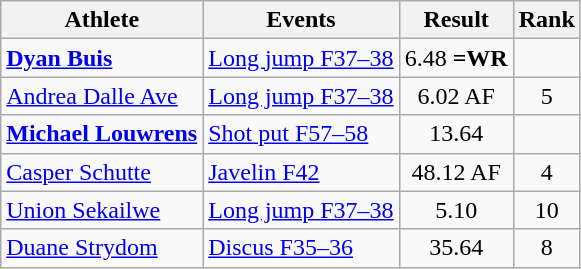<table class=wikitable>
<tr>
<th>Athlete</th>
<th>Events</th>
<th>Result</th>
<th>Rank</th>
</tr>
<tr>
<td><strong><a href='#'>Dyan Buis</a></strong></td>
<td><a href='#'>Long jump F37–38</a></td>
<td style="text-align:center;">6.48 <strong>=WR</strong></td>
<td style="text-align:center;"></td>
</tr>
<tr>
<td><a href='#'>Andrea Dalle Ave</a></td>
<td><a href='#'>Long jump F37–38</a></td>
<td style="text-align:center;">6.02 AF</td>
<td style="text-align:center;">5</td>
</tr>
<tr>
<td><strong><a href='#'>Michael Louwrens</a></strong></td>
<td><a href='#'>Shot put F57–58</a></td>
<td style="text-align:center;">13.64</td>
<td style="text-align:center;"></td>
</tr>
<tr>
<td><a href='#'>Casper Schutte</a></td>
<td><a href='#'>Javelin F42</a></td>
<td style="text-align:center;">48.12 AF</td>
<td style="text-align:center;">4</td>
</tr>
<tr>
<td><a href='#'>Union Sekailwe</a></td>
<td><a href='#'>Long jump F37–38</a></td>
<td style="text-align:center;">5.10</td>
<td style="text-align:center;">10</td>
</tr>
<tr>
<td><a href='#'>Duane Strydom</a></td>
<td><a href='#'>Discus F35–36</a></td>
<td style="text-align:center;">35.64</td>
<td style="text-align:center;">8</td>
</tr>
</table>
